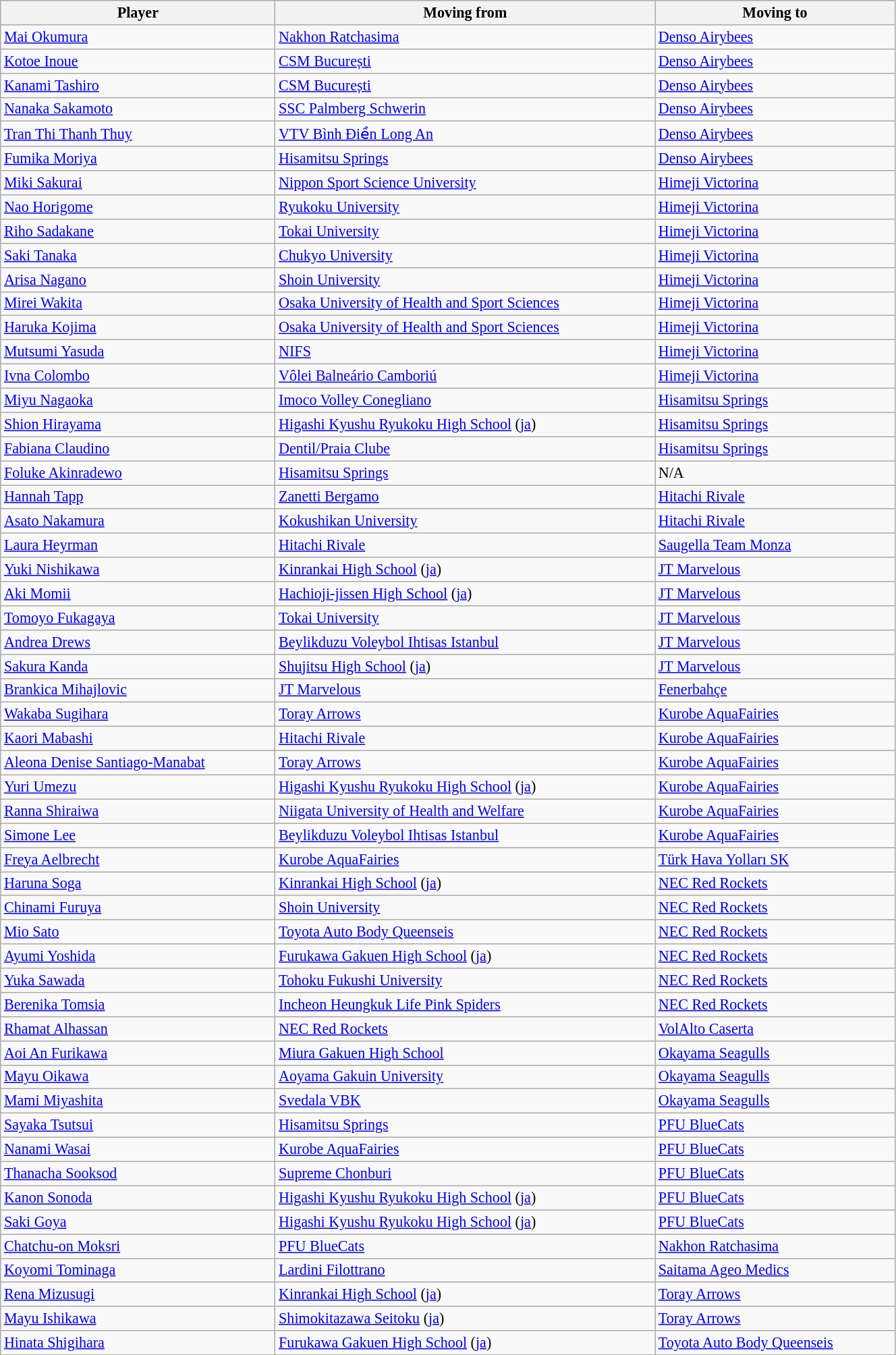<table class="wikitable sortable" style="width:70%; font-size:92%; ">
<tr>
<th>Player</th>
<th>Moving from</th>
<th>Moving to</th>
</tr>
<tr>
<td> <a href='#'>Mai Okumura</a></td>
<td> <a href='#'>Nakhon Ratchasima</a></td>
<td> <a href='#'>Denso Airybees</a></td>
</tr>
<tr>
<td> <a href='#'>Kotoe Inoue</a></td>
<td> <a href='#'>CSM București</a></td>
<td> <a href='#'>Denso Airybees</a></td>
</tr>
<tr>
<td> <a href='#'>Kanami Tashiro</a></td>
<td> <a href='#'>CSM București</a></td>
<td> <a href='#'>Denso Airybees</a></td>
</tr>
<tr>
<td> <a href='#'>Nanaka Sakamoto</a></td>
<td> <a href='#'>SSC Palmberg Schwerin</a></td>
<td> <a href='#'>Denso Airybees</a></td>
</tr>
<tr>
<td> <a href='#'>Tran Thi Thanh Thuy</a></td>
<td> <a href='#'>VTV Bình Điền Long An</a></td>
<td> <a href='#'>Denso Airybees</a></td>
</tr>
<tr>
<td> <a href='#'>Fumika Moriya</a></td>
<td> <a href='#'>Hisamitsu Springs</a></td>
<td> <a href='#'>Denso Airybees</a></td>
</tr>
<tr>
<td> <a href='#'>Miki Sakurai</a></td>
<td> <a href='#'>Nippon Sport Science University</a></td>
<td> <a href='#'>Himeji Victorina</a></td>
</tr>
<tr>
<td> <a href='#'>Nao Horigome</a></td>
<td> <a href='#'>Ryukoku University</a></td>
<td> <a href='#'>Himeji Victorina</a></td>
</tr>
<tr>
<td> <a href='#'>Riho Sadakane</a></td>
<td> <a href='#'>Tokai University</a></td>
<td> <a href='#'>Himeji Victorina</a></td>
</tr>
<tr>
<td> <a href='#'>Saki Tanaka</a></td>
<td> <a href='#'>Chukyo University</a></td>
<td> <a href='#'>Himeji Victorina</a></td>
</tr>
<tr>
<td> <a href='#'>Arisa Nagano</a></td>
<td> <a href='#'>Shoin University</a></td>
<td> <a href='#'>Himeji Victorina</a></td>
</tr>
<tr>
<td> <a href='#'>Mirei Wakita</a></td>
<td> <a href='#'>Osaka University of Health and Sport Sciences</a></td>
<td> <a href='#'>Himeji Victorina</a></td>
</tr>
<tr>
<td> <a href='#'>Haruka Kojima</a></td>
<td> <a href='#'>Osaka University of Health and Sport Sciences</a></td>
<td> <a href='#'>Himeji Victorina</a></td>
</tr>
<tr>
<td> <a href='#'>Mutsumi Yasuda</a></td>
<td> <a href='#'>NIFS</a></td>
<td> <a href='#'>Himeji Victorina</a></td>
</tr>
<tr>
<td> <a href='#'>Ivna Colombo</a></td>
<td> <a href='#'>Vôlei Balneário Camboriú</a></td>
<td> <a href='#'>Himeji Victorina</a></td>
</tr>
<tr>
<td> <a href='#'>Miyu Nagaoka</a></td>
<td> <a href='#'>Imoco Volley Conegliano</a></td>
<td> <a href='#'>Hisamitsu Springs</a></td>
</tr>
<tr>
<td> <a href='#'>Shion Hirayama</a></td>
<td> <a href='#'>Higashi Kyushu Ryukoku High School</a> (<a href='#'>ja</a>)</td>
<td> <a href='#'>Hisamitsu Springs</a></td>
</tr>
<tr>
<td> <a href='#'>Fabiana Claudino</a></td>
<td> <a href='#'> Dentil/Praia Clube</a></td>
<td> <a href='#'>Hisamitsu Springs</a></td>
</tr>
<tr>
<td> <a href='#'>Foluke Akinradewo</a></td>
<td> <a href='#'>Hisamitsu Springs</a></td>
<td>N/A</td>
</tr>
<tr>
<td> <a href='#'>Hannah Tapp</a></td>
<td> <a href='#'>Zanetti Bergamo</a></td>
<td> <a href='#'>Hitachi Rivale</a></td>
</tr>
<tr>
<td> <a href='#'>Asato Nakamura</a></td>
<td> <a href='#'>Kokushikan University</a></td>
<td> <a href='#'>Hitachi Rivale</a></td>
</tr>
<tr>
<td> <a href='#'>Laura Heyrman</a></td>
<td> <a href='#'>Hitachi Rivale</a></td>
<td> <a href='#'> Saugella Team Monza</a></td>
</tr>
<tr>
<td> <a href='#'>Yuki Nishikawa</a></td>
<td> <a href='#'>Kinrankai High School</a> (<a href='#'>ja</a>)</td>
<td> <a href='#'>JT Marvelous</a></td>
</tr>
<tr>
<td> <a href='#'>Aki Momii</a></td>
<td> <a href='#'>Hachioji-jissen High School</a> (<a href='#'>ja</a>)</td>
<td> <a href='#'>JT Marvelous</a></td>
</tr>
<tr>
<td> <a href='#'>Tomoyo Fukagaya</a></td>
<td> <a href='#'>Tokai University</a></td>
<td> <a href='#'>JT Marvelous</a></td>
</tr>
<tr>
<td> <a href='#'>Andrea Drews</a></td>
<td> <a href='#'>Beylikduzu Voleybol Ihtisas Istanbul</a></td>
<td> <a href='#'>JT Marvelous</a></td>
</tr>
<tr>
<td> <a href='#'>Sakura Kanda</a></td>
<td> <a href='#'>Shujitsu High School</a> (<a href='#'>ja</a>)</td>
<td> <a href='#'>JT Marvelous</a></td>
</tr>
<tr>
<td> <a href='#'>Brankica Mihajlovic</a></td>
<td> <a href='#'>JT Marvelous</a></td>
<td> <a href='#'>Fenerbahçe</a></td>
</tr>
<tr>
<td> <a href='#'>Wakaba Sugihara</a></td>
<td> <a href='#'>Toray Arrows</a></td>
<td> <a href='#'>Kurobe AquaFairies</a></td>
</tr>
<tr>
<td> <a href='#'>Kaori Mabashi</a></td>
<td> <a href='#'>Hitachi Rivale</a></td>
<td> <a href='#'>Kurobe AquaFairies</a></td>
</tr>
<tr>
<td> <a href='#'>Aleona Denise Santiago-Manabat</a></td>
<td> <a href='#'>Toray Arrows</a></td>
<td> <a href='#'>Kurobe AquaFairies</a></td>
</tr>
<tr>
<td> <a href='#'>Yuri Umezu</a></td>
<td> <a href='#'>Higashi Kyushu Ryukoku High School</a> (<a href='#'>ja</a>)</td>
<td> <a href='#'>Kurobe AquaFairies</a></td>
</tr>
<tr>
<td> <a href='#'>Ranna Shiraiwa</a></td>
<td> <a href='#'>Niigata University of Health and Welfare</a></td>
<td> <a href='#'>Kurobe AquaFairies</a></td>
</tr>
<tr>
<td> <a href='#'>Simone Lee</a></td>
<td> <a href='#'>Beylikduzu Voleybol Ihtisas Istanbul</a></td>
<td> <a href='#'>Kurobe AquaFairies</a></td>
</tr>
<tr>
<td> <a href='#'>Freya Aelbrecht</a></td>
<td> <a href='#'>Kurobe AquaFairies</a></td>
<td> <a href='#'>Türk Hava Yolları SK</a></td>
</tr>
<tr>
<td> <a href='#'>Haruna Soga</a></td>
<td> <a href='#'>Kinrankai High School</a> (<a href='#'>ja</a>)</td>
<td> <a href='#'>NEC Red Rockets</a></td>
</tr>
<tr>
<td> <a href='#'>Chinami Furuya</a></td>
<td> <a href='#'>Shoin University</a></td>
<td> <a href='#'>NEC Red Rockets</a></td>
</tr>
<tr>
<td> <a href='#'>Mio Sato</a></td>
<td> <a href='#'>Toyota Auto Body Queenseis</a></td>
<td> <a href='#'>NEC Red Rockets</a></td>
</tr>
<tr>
<td> <a href='#'>Ayumi Yoshida</a></td>
<td> <a href='#'>Furukawa Gakuen High School</a> (<a href='#'>ja</a>)</td>
<td> <a href='#'>NEC Red Rockets</a></td>
</tr>
<tr>
<td> <a href='#'>Yuka Sawada</a></td>
<td> <a href='#'>Tohoku Fukushi University</a></td>
<td> <a href='#'>NEC Red Rockets</a></td>
</tr>
<tr>
<td> <a href='#'>Berenika Tomsia</a></td>
<td> <a href='#'>Incheon Heungkuk Life Pink Spiders</a></td>
<td> <a href='#'>NEC Red Rockets</a></td>
</tr>
<tr>
<td> <a href='#'>Rhamat Alhassan</a></td>
<td> <a href='#'>NEC Red Rockets</a></td>
<td> <a href='#'>VolAlto Caserta</a></td>
</tr>
<tr>
<td> <a href='#'>Aoi An Furikawa</a></td>
<td> <a href='#'>Miura Gakuen High School</a></td>
<td> <a href='#'>Okayama Seagulls</a></td>
</tr>
<tr>
<td> <a href='#'>Mayu Oikawa</a></td>
<td> <a href='#'>Aoyama Gakuin University</a></td>
<td> <a href='#'>Okayama Seagulls</a></td>
</tr>
<tr>
<td> <a href='#'>Mami Miyashita</a></td>
<td> <a href='#'>Svedala VBK</a></td>
<td> <a href='#'>Okayama Seagulls</a></td>
</tr>
<tr>
<td> <a href='#'>Sayaka Tsutsui</a></td>
<td> <a href='#'>Hisamitsu Springs</a></td>
<td> <a href='#'>PFU BlueCats</a></td>
</tr>
<tr>
<td> <a href='#'>Nanami Wasai</a></td>
<td> <a href='#'>Kurobe AquaFairies</a></td>
<td> <a href='#'>PFU BlueCats</a></td>
</tr>
<tr>
<td> <a href='#'>Thanacha Sooksod</a></td>
<td> <a href='#'>Supreme Chonburi</a></td>
<td> <a href='#'>PFU BlueCats</a></td>
</tr>
<tr>
<td> <a href='#'>Kanon Sonoda</a></td>
<td> <a href='#'>Higashi Kyushu Ryukoku High School</a> (<a href='#'>ja</a>)</td>
<td> <a href='#'>PFU BlueCats</a></td>
</tr>
<tr>
<td> <a href='#'>Saki Goya</a></td>
<td> <a href='#'>Higashi Kyushu Ryukoku High School</a> (<a href='#'>ja</a>)</td>
<td> <a href='#'>PFU BlueCats</a></td>
</tr>
<tr>
<td> <a href='#'>Chatchu-on Moksri</a></td>
<td> <a href='#'>PFU BlueCats</a></td>
<td> <a href='#'>Nakhon Ratchasima</a></td>
</tr>
<tr>
<td> <a href='#'>Koyomi Tominaga</a></td>
<td> <a href='#'>Lardini Filottrano</a></td>
<td> <a href='#'>Saitama Ageo Medics</a></td>
</tr>
<tr>
<td> <a href='#'>Rena Mizusugi</a></td>
<td> <a href='#'>Kinrankai High School</a> (<a href='#'>ja</a>)</td>
<td> <a href='#'>Toray Arrows</a></td>
</tr>
<tr>
<td> <a href='#'>Mayu Ishikawa</a></td>
<td> <a href='#'>Shimokitazawa Seitoku</a> (<a href='#'>ja</a>)</td>
<td> <a href='#'>Toray Arrows</a></td>
</tr>
<tr>
<td> <a href='#'>Hinata Shigihara</a></td>
<td> <a href='#'>Furukawa Gakuen High School</a> (<a href='#'>ja</a>)</td>
<td> <a href='#'>Toyota Auto Body Queenseis</a></td>
</tr>
</table>
